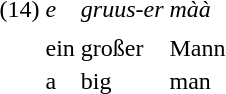<table>
<tr>
<td>(14)</td>
<td><em>e</em></td>
<td><em>gruus-er</em></td>
<td><em>màà</em></td>
</tr>
<tr>
<td></td>
<td></td>
<td></td>
<td></td>
</tr>
<tr>
<td></td>
<td>ein</td>
<td>großer</td>
<td>Mann</td>
</tr>
<tr>
<td></td>
<td>a</td>
<td>big</td>
<td>man</td>
</tr>
</table>
